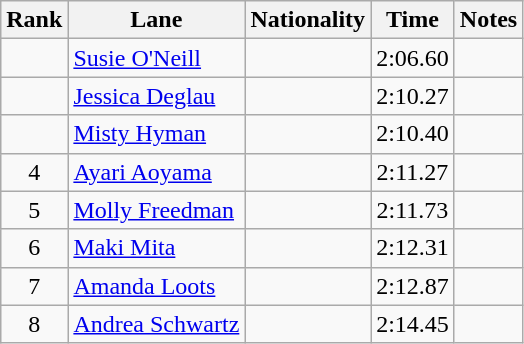<table class="wikitable sortable" style="text-align:center">
<tr>
<th>Rank</th>
<th>Lane</th>
<th>Nationality</th>
<th>Time</th>
<th>Notes</th>
</tr>
<tr>
<td></td>
<td align=left><a href='#'>Susie O'Neill</a></td>
<td align=left></td>
<td>2:06.60</td>
<td></td>
</tr>
<tr>
<td></td>
<td align=left><a href='#'>Jessica Deglau</a></td>
<td align=left></td>
<td>2:10.27</td>
<td></td>
</tr>
<tr>
<td></td>
<td align=left><a href='#'>Misty Hyman</a></td>
<td align=left></td>
<td>2:10.40</td>
<td></td>
</tr>
<tr>
<td>4</td>
<td align=left><a href='#'>Ayari Aoyama</a></td>
<td align=left></td>
<td>2:11.27</td>
<td></td>
</tr>
<tr>
<td>5</td>
<td align=left><a href='#'>Molly Freedman</a></td>
<td align=left></td>
<td>2:11.73</td>
<td></td>
</tr>
<tr>
<td>6</td>
<td align=left><a href='#'>Maki Mita</a></td>
<td align=left></td>
<td>2:12.31</td>
<td></td>
</tr>
<tr>
<td>7</td>
<td align=left><a href='#'>Amanda Loots</a></td>
<td align=left></td>
<td>2:12.87</td>
<td></td>
</tr>
<tr>
<td>8</td>
<td align=left><a href='#'>Andrea Schwartz</a></td>
<td align=left></td>
<td>2:14.45</td>
<td></td>
</tr>
</table>
